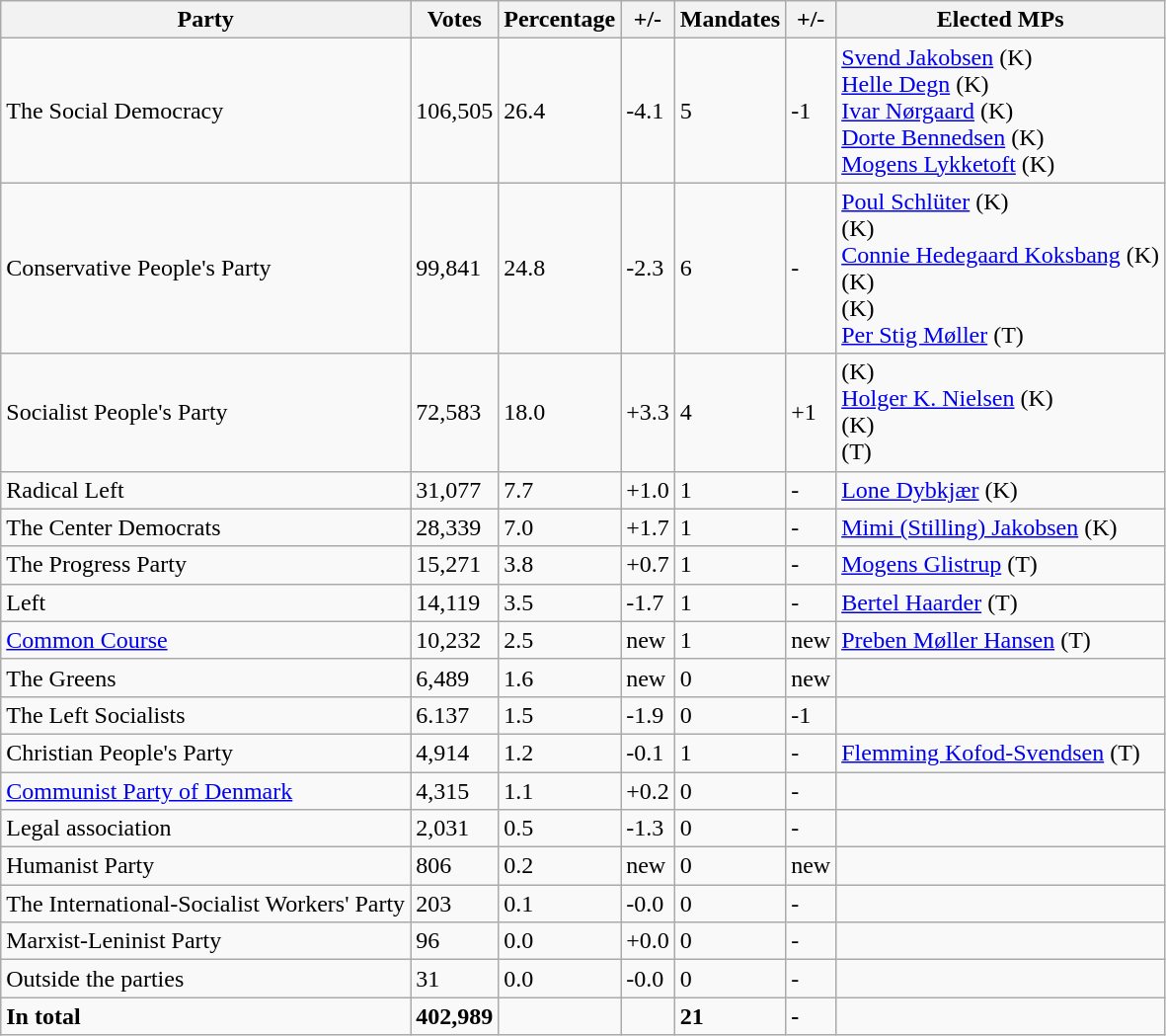<table class="wikitable">
<tr>
<th>Party</th>
<th>Votes</th>
<th>Percentage</th>
<th>+/-</th>
<th>Mandates</th>
<th>+/-</th>
<th>Elected MPs</th>
</tr>
<tr>
<td>The Social Democracy</td>
<td>106,505</td>
<td>26.4</td>
<td>-4.1</td>
<td>5</td>
<td>-1</td>
<td><a href='#'>Svend Jakobsen</a> (K)<br><a href='#'>Helle Degn</a> (K)<br><a href='#'>Ivar Nørgaard</a> (K)<br><a href='#'>Dorte Bennedsen</a> (K)<br><a href='#'>Mogens Lykketoft</a> (K)</td>
</tr>
<tr>
<td>Conservative People's Party</td>
<td>99,841</td>
<td>24.8</td>
<td>-2.3</td>
<td>6</td>
<td>-</td>
<td><a href='#'>Poul Schlüter</a> (K)<br> (K)<br><a href='#'>Connie Hedegaard Koksbang</a> (K)<br> (K)<br> (K)<br><a href='#'>Per Stig Møller</a> (T)</td>
</tr>
<tr>
<td>Socialist People's Party</td>
<td>72,583</td>
<td>18.0</td>
<td>+3.3</td>
<td>4</td>
<td>+1</td>
<td> (K)<br><a href='#'>Holger K. Nielsen</a> (K)<br> (K)<br> (T)</td>
</tr>
<tr>
<td>Radical Left</td>
<td>31,077</td>
<td>7.7</td>
<td>+1.0</td>
<td>1</td>
<td>-</td>
<td><a href='#'>Lone Dybkjær</a> (K)</td>
</tr>
<tr>
<td>The Center Democrats</td>
<td>28,339</td>
<td>7.0</td>
<td>+1.7</td>
<td>1</td>
<td>-</td>
<td><a href='#'>Mimi (Stilling) Jakobsen</a> (K)</td>
</tr>
<tr>
<td>The Progress Party</td>
<td>15,271</td>
<td>3.8</td>
<td>+0.7</td>
<td>1</td>
<td>-</td>
<td><a href='#'>Mogens Glistrup</a> (T)</td>
</tr>
<tr>
<td>Left</td>
<td>14,119</td>
<td>3.5</td>
<td>-1.7</td>
<td>1</td>
<td>-</td>
<td><a href='#'>Bertel Haarder</a> (T)</td>
</tr>
<tr>
<td><a href='#'>Common Course</a></td>
<td>10,232</td>
<td>2.5</td>
<td>new</td>
<td>1</td>
<td>new</td>
<td><a href='#'>Preben Møller Hansen</a> (T)</td>
</tr>
<tr>
<td>The Greens</td>
<td>6,489</td>
<td>1.6</td>
<td>new</td>
<td>0</td>
<td>new</td>
<td></td>
</tr>
<tr>
<td>The Left Socialists</td>
<td>6.137</td>
<td>1.5</td>
<td>-1.9</td>
<td>0</td>
<td>-1</td>
<td></td>
</tr>
<tr>
<td>Christian People's Party</td>
<td>4,914</td>
<td>1.2</td>
<td>-0.1</td>
<td>1</td>
<td>-</td>
<td><a href='#'>Flemming Kofod-Svendsen</a> (T)</td>
</tr>
<tr>
<td><a href='#'>Communist Party of Denmark</a></td>
<td>4,315</td>
<td>1.1</td>
<td>+0.2</td>
<td>0</td>
<td>-</td>
<td></td>
</tr>
<tr>
<td>Legal association</td>
<td>2,031</td>
<td>0.5</td>
<td>-1.3</td>
<td>0</td>
<td>-</td>
<td></td>
</tr>
<tr>
<td>Humanist Party</td>
<td>806</td>
<td>0.2</td>
<td>new</td>
<td>0</td>
<td>new</td>
<td></td>
</tr>
<tr>
<td>The International-Socialist Workers' Party</td>
<td>203</td>
<td>0.1</td>
<td>-0.0</td>
<td>0</td>
<td>-</td>
<td></td>
</tr>
<tr>
<td>Marxist-Leninist Party</td>
<td>96</td>
<td>0.0</td>
<td>+0.0</td>
<td>0</td>
<td>-</td>
<td></td>
</tr>
<tr>
<td>Outside the parties</td>
<td>31</td>
<td>0.0</td>
<td>-0.0</td>
<td>0</td>
<td>-</td>
<td></td>
</tr>
<tr>
<td><strong>In total</strong></td>
<td><strong>402,989</strong></td>
<td></td>
<td></td>
<td><strong>21</strong></td>
<td><strong>-</strong></td>
<td></td>
</tr>
</table>
